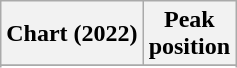<table class="wikitable sortable plainrowheaders" style="text-align:center">
<tr>
<th scope="col">Chart (2022)</th>
<th scope="col">Peak<br>position</th>
</tr>
<tr>
</tr>
<tr>
</tr>
<tr>
</tr>
<tr>
</tr>
<tr>
</tr>
<tr>
</tr>
<tr>
</tr>
<tr>
</tr>
<tr>
</tr>
<tr>
</tr>
<tr>
</tr>
<tr>
</tr>
<tr>
</tr>
</table>
